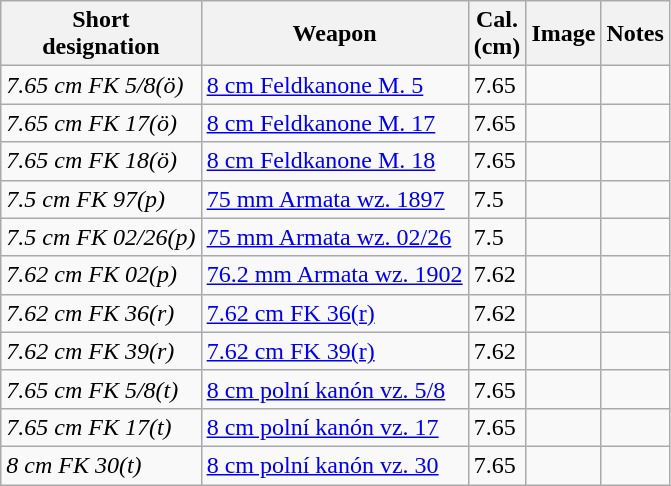<table class="wikitable sortable">
<tr>
<th>Short<br>designation</th>
<th>Weapon</th>
<th>Cal.<br>(cm)</th>
<th>Image</th>
<th>Notes</th>
</tr>
<tr>
<td><em>7.65 cm FK 5/8(ö)</em></td>
<td><a href='#'>8 cm Feldkanone M. 5</a></td>
<td>7.65</td>
<td></td>
<td></td>
</tr>
<tr>
<td><em>7.65 cm FK 17(ö)</em></td>
<td><a href='#'>8 cm Feldkanone M. 17</a></td>
<td>7.65</td>
<td></td>
<td></td>
</tr>
<tr>
<td><em>7.65 cm FK 18(ö)</em></td>
<td><a href='#'>8 cm Feldkanone M. 18</a></td>
<td>7.65</td>
<td></td>
<td></td>
</tr>
<tr>
<td><em>7.5 cm FK 97(p)</em></td>
<td><a href='#'>75 mm Armata wz. 1897</a></td>
<td>7.5</td>
<td></td>
<td></td>
</tr>
<tr>
<td><em>7.5 cm FK 02/26(p)</em></td>
<td><a href='#'>75 mm Armata wz. 02/26</a></td>
<td>7.5</td>
<td></td>
<td></td>
</tr>
<tr>
<td><em>7.62 cm FK 02(p)</em></td>
<td><a href='#'>76.2 mm Armata wz. 1902</a></td>
<td>7.62</td>
<td></td>
<td></td>
</tr>
<tr>
<td><em>7.62 cm FK 36(r)</em></td>
<td><a href='#'>7.62 cm FK 36(r)</a></td>
<td>7.62</td>
<td></td>
<td></td>
</tr>
<tr>
<td><em>7.62 cm FK 39(r)</em></td>
<td><a href='#'>7.62 cm FK 39(r)</a></td>
<td>7.62</td>
<td></td>
<td></td>
</tr>
<tr>
<td><em>7.65 cm FK 5/8(t)</em></td>
<td><a href='#'>8 cm polní kanón vz. 5/8</a></td>
<td>7.65</td>
<td></td>
<td></td>
</tr>
<tr>
<td><em>7.65 cm FK 17(t)</em></td>
<td><a href='#'>8 cm polní kanón vz. 17</a></td>
<td>7.65</td>
<td></td>
<td></td>
</tr>
<tr>
<td><em>8 cm FK 30(t)</em></td>
<td><a href='#'>8 cm polní kanón vz. 30</a></td>
<td>7.65</td>
<td></td>
<td></td>
</tr>
</table>
